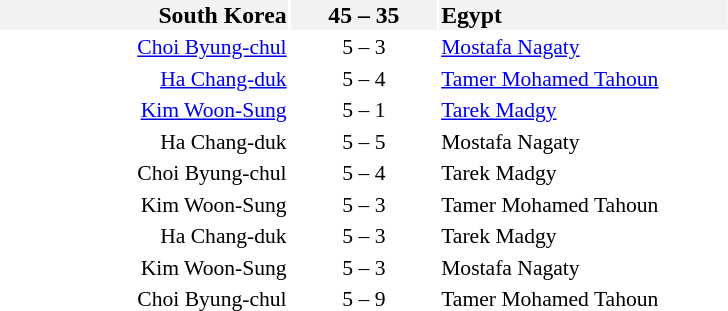<table style="font-size:90%">
<tr style="font-size:110%; background:#f2f2f2">
<td style="width:12em" align=right><strong>South Korea</strong> </td>
<td style="width:6em" align=center><strong>45 – 35</strong></td>
<td style="width:12em"> <strong>Egypt</strong></td>
</tr>
<tr>
<td align=right><a href='#'>Choi Byung-chul</a></td>
<td align=center>5 – 3</td>
<td><a href='#'>Mostafa Nagaty</a></td>
</tr>
<tr>
<td align=right><a href='#'>Ha Chang-duk</a></td>
<td align=center>5 – 4</td>
<td><a href='#'>Tamer Mohamed Tahoun</a></td>
</tr>
<tr>
<td align=right><a href='#'>Kim Woon-Sung</a></td>
<td align=center>5 – 1</td>
<td><a href='#'>Tarek Madgy</a></td>
</tr>
<tr>
<td align=right>Ha Chang-duk</td>
<td align=center>5 – 5</td>
<td>Mostafa Nagaty</td>
</tr>
<tr>
<td align=right>Choi Byung-chul</td>
<td align=center>5 – 4</td>
<td>Tarek Madgy</td>
</tr>
<tr>
<td align=right>Kim Woon-Sung</td>
<td align=center>5 – 3</td>
<td>Tamer Mohamed Tahoun</td>
</tr>
<tr>
<td align=right>Ha Chang-duk</td>
<td align=center>5 – 3</td>
<td>Tarek Madgy</td>
</tr>
<tr>
<td align=right>Kim Woon-Sung</td>
<td align=center>5 – 3</td>
<td>Mostafa Nagaty</td>
</tr>
<tr>
<td align=right>Choi Byung-chul</td>
<td align=center>5 – 9</td>
<td>Tamer Mohamed Tahoun</td>
</tr>
</table>
